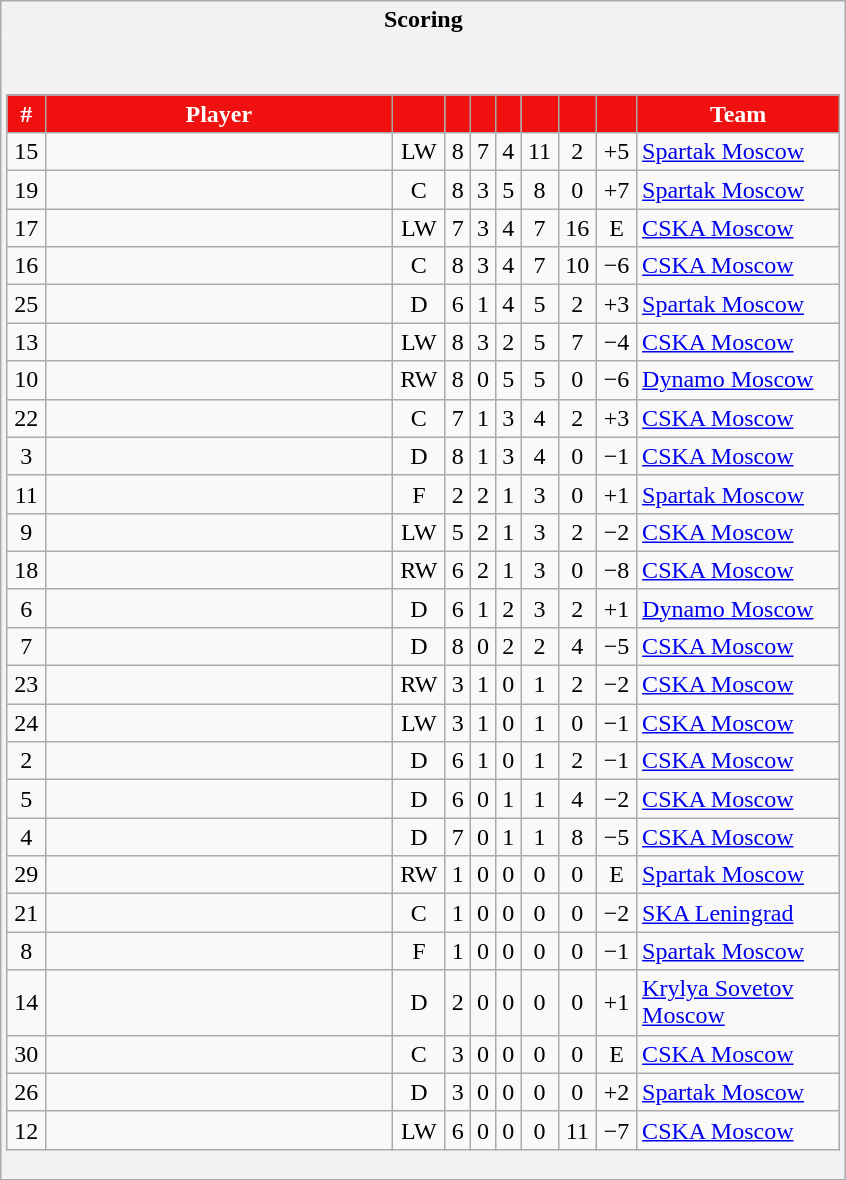<table class="wikitable">
<tr>
<th style="border: 0;">Scoring</th>
</tr>
<tr>
<td style="background: #f2f2f2; border: 0; text-align: center;"><br><table class="wikitable sortable" style="width:100%;">
<tr style="text-align:center;">
<th style="background:#f01010; color:#fff;">#</th>
<th style="background:#f01010; color:#fff; width:14em;">Player</th>
<th style="background:#f01010; color:#fff;"></th>
<th style="background:#f01010; color:#fff;"></th>
<th style="background:#f01010; color:#fff;"></th>
<th style="background:#f01010; color:#fff;"></th>
<th style="background:#f01010; color:#fff;"></th>
<th style="background:#f01010; color:#fff;"></th>
<th style="background:#f01010; color:#fff;"></th>
<th style="background:#f01010; color:#fff; width:8em;">Team</th>
</tr>
<tr align=center>
<td>15</td>
<td style="text-align:left;"></td>
<td>LW</td>
<td>8</td>
<td>7</td>
<td>4</td>
<td>11</td>
<td>2</td>
<td>+5</td>
<td style="text-align:left;"><a href='#'>Spartak Moscow</a></td>
</tr>
<tr align=center>
<td>19</td>
<td style="text-align:left;"></td>
<td>C</td>
<td>8</td>
<td>3</td>
<td>5</td>
<td>8</td>
<td>0</td>
<td>+7</td>
<td style="text-align:left;"><a href='#'>Spartak Moscow</a></td>
</tr>
<tr align=center>
<td>17</td>
<td style="text-align:left;"></td>
<td>LW</td>
<td>7</td>
<td>3</td>
<td>4</td>
<td>7</td>
<td>16</td>
<td>E</td>
<td style="text-align:left;"><a href='#'>CSKA Moscow</a></td>
</tr>
<tr align=center>
<td>16</td>
<td style="text-align:left;"></td>
<td>C</td>
<td>8</td>
<td>3</td>
<td>4</td>
<td>7</td>
<td>10</td>
<td>−6</td>
<td style="text-align:left;"><a href='#'>CSKA Moscow</a></td>
</tr>
<tr align=center>
<td>25</td>
<td style="text-align:left;"></td>
<td>D</td>
<td>6</td>
<td>1</td>
<td>4</td>
<td>5</td>
<td>2</td>
<td>+3</td>
<td style="text-align:left;"><a href='#'>Spartak Moscow</a></td>
</tr>
<tr align=center>
<td>13</td>
<td style="text-align:left;"></td>
<td>LW</td>
<td>8</td>
<td>3</td>
<td>2</td>
<td>5</td>
<td>7</td>
<td>−4</td>
<td style="text-align:left;"><a href='#'>CSKA Moscow</a></td>
</tr>
<tr align=center>
<td>10</td>
<td style="text-align:left;"></td>
<td>RW</td>
<td>8</td>
<td>0</td>
<td>5</td>
<td>5</td>
<td>0</td>
<td>−6</td>
<td style="text-align:left;"><a href='#'>Dynamo Moscow</a></td>
</tr>
<tr align=center>
<td>22</td>
<td style="text-align:left;"></td>
<td>C</td>
<td>7</td>
<td>1</td>
<td>3</td>
<td>4</td>
<td>2</td>
<td>+3</td>
<td style="text-align:left;"><a href='#'>CSKA Moscow</a></td>
</tr>
<tr align=center>
<td>3</td>
<td style="text-align:left;"></td>
<td>D</td>
<td>8</td>
<td>1</td>
<td>3</td>
<td>4</td>
<td>0</td>
<td>−1</td>
<td style="text-align:left;"><a href='#'>CSKA Moscow</a></td>
</tr>
<tr align=center>
<td>11</td>
<td style="text-align:left;"></td>
<td>F</td>
<td>2</td>
<td>2</td>
<td>1</td>
<td>3</td>
<td>0</td>
<td>+1</td>
<td style="text-align:left;"><a href='#'>Spartak Moscow</a></td>
</tr>
<tr align=center>
<td>9</td>
<td style="text-align:left;"></td>
<td>LW</td>
<td>5</td>
<td>2</td>
<td>1</td>
<td>3</td>
<td>2</td>
<td>−2</td>
<td style="text-align:left;"><a href='#'>CSKA Moscow</a></td>
</tr>
<tr align=center>
<td>18</td>
<td style="text-align:left;"></td>
<td>RW</td>
<td>6</td>
<td>2</td>
<td>1</td>
<td>3</td>
<td>0</td>
<td>−8</td>
<td style="text-align:left;"><a href='#'>CSKA Moscow</a></td>
</tr>
<tr align=center>
<td>6</td>
<td style="text-align:left;"></td>
<td>D</td>
<td>6</td>
<td>1</td>
<td>2</td>
<td>3</td>
<td>2</td>
<td>+1</td>
<td style="text-align:left;"><a href='#'>Dynamo Moscow</a></td>
</tr>
<tr align=center>
<td>7</td>
<td style="text-align:left;"></td>
<td>D</td>
<td>8</td>
<td>0</td>
<td>2</td>
<td>2</td>
<td>4</td>
<td>−5</td>
<td style="text-align:left;"><a href='#'>CSKA Moscow</a></td>
</tr>
<tr align=center>
<td>23</td>
<td style="text-align:left;"></td>
<td>RW</td>
<td>3</td>
<td>1</td>
<td>0</td>
<td>1</td>
<td>2</td>
<td>−2</td>
<td style="text-align:left;"><a href='#'>CSKA Moscow</a></td>
</tr>
<tr align=center>
<td>24</td>
<td style="text-align:left;"></td>
<td>LW</td>
<td>3</td>
<td>1</td>
<td>0</td>
<td>1</td>
<td>0</td>
<td>−1</td>
<td style="text-align:left;"><a href='#'>CSKA Moscow</a></td>
</tr>
<tr align=center>
<td>2</td>
<td style="text-align:left;"></td>
<td>D</td>
<td>6</td>
<td>1</td>
<td>0</td>
<td>1</td>
<td>2</td>
<td>−1</td>
<td style="text-align:left;"><a href='#'>CSKA Moscow</a></td>
</tr>
<tr align=center>
<td>5</td>
<td style="text-align:left;"></td>
<td>D</td>
<td>6</td>
<td>0</td>
<td>1</td>
<td>1</td>
<td>4</td>
<td>−2</td>
<td style="text-align:left;"><a href='#'>CSKA Moscow</a></td>
</tr>
<tr align=center>
<td>4</td>
<td style="text-align:left;"></td>
<td>D</td>
<td>7</td>
<td>0</td>
<td>1</td>
<td>1</td>
<td>8</td>
<td>−5</td>
<td style="text-align:left;"><a href='#'>CSKA Moscow</a></td>
</tr>
<tr align=center>
<td>29</td>
<td style="text-align:left;"></td>
<td>RW</td>
<td>1</td>
<td>0</td>
<td>0</td>
<td>0</td>
<td>0</td>
<td>E</td>
<td style="text-align:left;"><a href='#'>Spartak Moscow</a></td>
</tr>
<tr align=center>
<td>21</td>
<td style="text-align:left;"></td>
<td>C</td>
<td>1</td>
<td>0</td>
<td>0</td>
<td>0</td>
<td>0</td>
<td>−2</td>
<td style="text-align:left;"><a href='#'>SKA Leningrad</a></td>
</tr>
<tr align=center>
<td>8</td>
<td style="text-align:left;"></td>
<td>F</td>
<td>1</td>
<td>0</td>
<td>0</td>
<td>0</td>
<td>0</td>
<td>−1</td>
<td style="text-align:left;"><a href='#'>Spartak Moscow</a></td>
</tr>
<tr align=center>
<td>14</td>
<td style="text-align:left;"></td>
<td>D</td>
<td>2</td>
<td>0</td>
<td>0</td>
<td>0</td>
<td>0</td>
<td>+1</td>
<td style="text-align:left;"><a href='#'>Krylya Sovetov Moscow</a></td>
</tr>
<tr align=center>
<td>30</td>
<td style="text-align:left;"></td>
<td>C</td>
<td>3</td>
<td>0</td>
<td>0</td>
<td>0</td>
<td>0</td>
<td>E</td>
<td style="text-align:left;"><a href='#'>CSKA Moscow</a></td>
</tr>
<tr align=center>
<td>26</td>
<td style="text-align:left;"></td>
<td>D</td>
<td>3</td>
<td>0</td>
<td>0</td>
<td>0</td>
<td>0</td>
<td>+2</td>
<td style="text-align:left;"><a href='#'>Spartak Moscow</a></td>
</tr>
<tr align=center>
<td>12</td>
<td style="text-align:left;"></td>
<td>LW</td>
<td>6</td>
<td>0</td>
<td>0</td>
<td>0</td>
<td>11</td>
<td>−7</td>
<td style="text-align:left;"><a href='#'>CSKA Moscow</a></td>
</tr>
</table>
</td>
</tr>
</table>
